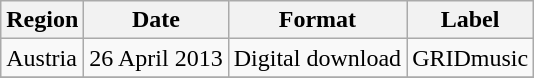<table class=wikitable>
<tr>
<th>Region</th>
<th>Date</th>
<th>Format</th>
<th>Label</th>
</tr>
<tr>
<td>Austria</td>
<td>26 April 2013</td>
<td>Digital download</td>
<td>GRIDmusic</td>
</tr>
<tr>
</tr>
</table>
